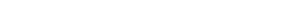<table style="width:22%; text-align:center;">
<tr style="color:white;">
<td style="background:"><strong>1</strong></td>
<td style="background:"><strong>4</strong></td>
<td style="background:"><strong>3</strong></td>
</tr>
</table>
